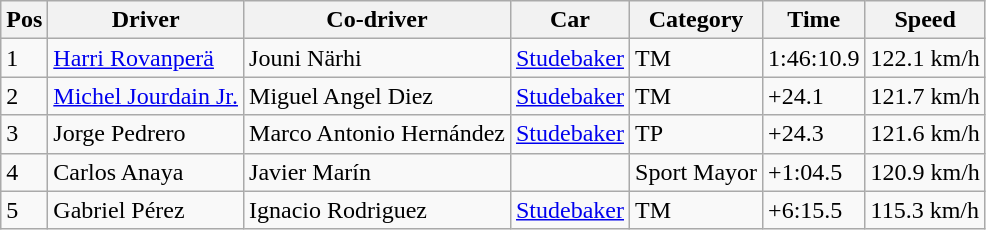<table class="wikitable">
<tr>
<th>Pos</th>
<th>Driver</th>
<th>Co-driver</th>
<th>Car</th>
<th>Category</th>
<th>Time</th>
<th>Speed</th>
</tr>
<tr>
<td>1</td>
<td> <a href='#'>Harri Rovanperä</a></td>
<td> Jouni Närhi</td>
<td><a href='#'>Studebaker</a></td>
<td>TM</td>
<td>1:46:10.9</td>
<td>122.1 km/h</td>
</tr>
<tr>
<td>2</td>
<td> <a href='#'>Michel Jourdain Jr.</a></td>
<td> Miguel Angel Diez</td>
<td><a href='#'>Studebaker</a></td>
<td>TM</td>
<td>+24.1</td>
<td>121.7 km/h</td>
</tr>
<tr>
<td>3</td>
<td> Jorge Pedrero</td>
<td> Marco Antonio Hernández</td>
<td><a href='#'>Studebaker</a></td>
<td>TP</td>
<td>+24.3</td>
<td>121.6 km/h</td>
</tr>
<tr>
<td>4</td>
<td> Carlos Anaya</td>
<td> Javier Marín</td>
<td></td>
<td>Sport Mayor</td>
<td>+1:04.5</td>
<td>120.9 km/h</td>
</tr>
<tr>
<td>5</td>
<td> Gabriel Pérez</td>
<td> Ignacio Rodriguez</td>
<td><a href='#'>Studebaker</a></td>
<td>TM</td>
<td>+6:15.5</td>
<td>115.3 km/h</td>
</tr>
</table>
